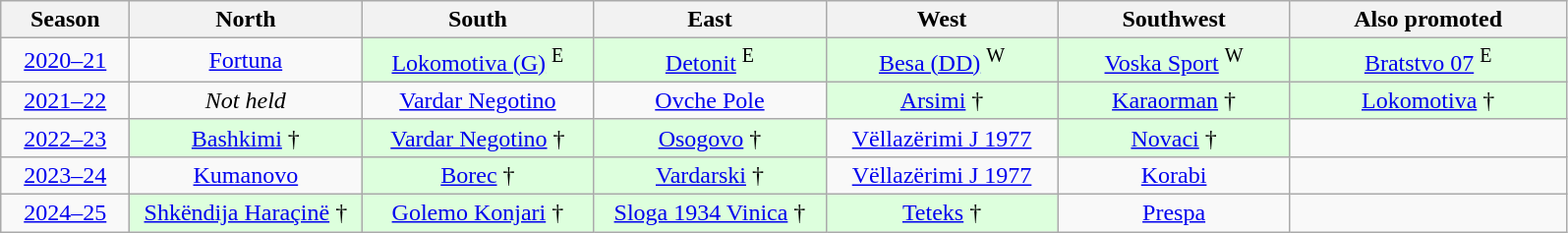<table class="wikitable" style="text-align:center;">
<tr>
<th style="width:80px;">Season</th>
<th style="width:150px;">North</th>
<th style="width:150px;">South</th>
<th style="width:150px;">East</th>
<th style="width:150px;">West</th>
<th style="width:150px;">Southwest</th>
<th style="width:180px;">Also promoted</th>
</tr>
<tr>
<td align=center><a href='#'>2020–21</a></td>
<td><a href='#'>Fortuna</a></td>
<td style="background:#dfd;"><a href='#'>Lokomotiva (G)</a> <sup>E</sup></td>
<td style="background:#dfd;"><a href='#'>Detonit</a> <sup>E</sup></td>
<td style="background:#dfd;"><a href='#'>Besa (DD)</a> <sup>W</sup></td>
<td style="background:#dfd;"><a href='#'>Voska Sport</a> <sup>W</sup></td>
<td style="background:#dfd;"><a href='#'>Bratstvo 07</a> <sup>E</sup></td>
</tr>
<tr>
<td align=center><a href='#'>2021–22</a></td>
<td><em>Not held</em></td>
<td><a href='#'>Vardar Negotino</a></td>
<td><a href='#'>Ovche Pole</a></td>
<td style="background:#dfd;"><a href='#'>Arsimi</a> †</td>
<td style="background:#dfd;"><a href='#'>Karaorman</a> †</td>
<td style="background:#dfd;"><a href='#'>Lokomotiva</a> †</td>
</tr>
<tr>
<td align=center><a href='#'>2022–23</a></td>
<td style="background:#dfd;"><a href='#'>Bashkimi</a> †</td>
<td style="background:#dfd;"><a href='#'>Vardar Negotino</a> †</td>
<td style="background:#dfd;"><a href='#'>Osogovo</a> †</td>
<td><a href='#'>Vëllazërimi J 1977</a></td>
<td style="background:#dfd;"><a href='#'>Novaci</a> †</td>
<td></td>
</tr>
<tr>
<td align=center><a href='#'>2023–24</a></td>
<td><a href='#'>Kumanovo</a></td>
<td style="background:#dfd;"><a href='#'>Borec</a> †</td>
<td style="background:#dfd;"><a href='#'>Vardarski</a> †</td>
<td><a href='#'>Vëllazërimi J 1977</a></td>
<td><a href='#'>Korabi</a></td>
<td></td>
</tr>
<tr>
<td align=center><a href='#'>2024–25</a></td>
<td style="background:#dfd;"><a href='#'>Shkëndija Haraçinë</a> †</td>
<td style="background:#dfd;"><a href='#'>Golemo Konjari</a> †</td>
<td style="background:#dfd;"><a href='#'>Sloga 1934 Vinica</a> †</td>
<td style="background:#dfd;"><a href='#'>Teteks</a> †</td>
<td><a href='#'>Prespa</a></td>
<td></td>
</tr>
</table>
